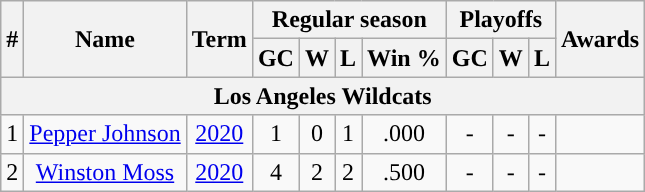<table class="wikitable" style="text-align:center">
<tr>
<th rowspan="2">#</th>
<th rowspan="2">Name</th>
<th rowspan="2">Term</th>
<th colspan="4">Regular season</th>
<th colspan="3">Playoffs</th>
<th rowspan="2">Awards</th>
</tr>
<tr>
<th>GC</th>
<th>W</th>
<th>L</th>
<th>Win %</th>
<th>GC</th>
<th>W</th>
<th>L</th>
</tr>
<tr>
<th colspan="11">Los Angeles Wildcats</th>
</tr>
<tr>
<td>1</td>
<td><a href='#'>Pepper Johnson</a></td>
<td><a href='#'>2020</a></td>
<td>1</td>
<td>0</td>
<td>1</td>
<td>.000</td>
<td>-</td>
<td>-</td>
<td>-</td>
<td></td>
</tr>
<tr>
<td>2</td>
<td><a href='#'>Winston Moss</a></td>
<td><a href='#'>2020</a></td>
<td>4</td>
<td>2</td>
<td>2</td>
<td>.500</td>
<td>-</td>
<td>-</td>
<td>-</td>
</tr>
</table>
